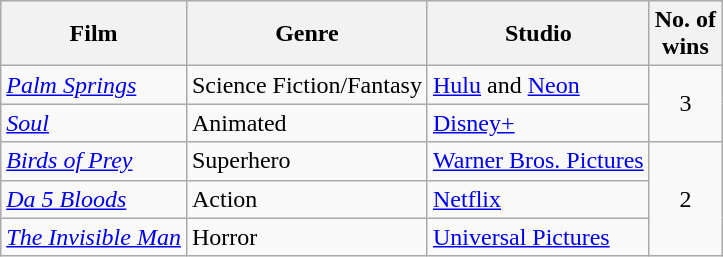<table class="wikitable">
<tr>
<th>Film</th>
<th>Genre</th>
<th>Studio</th>
<th>No. of<br>wins</th>
</tr>
<tr>
<td><em><a href='#'>Palm Springs</a></em></td>
<td>Science Fiction/Fantasy</td>
<td><a href='#'>Hulu</a> and <a href='#'>Neon</a></td>
<td rowspan="2" style="text-align:center;">3</td>
</tr>
<tr>
<td><em><a href='#'>Soul</a></em></td>
<td>Animated</td>
<td><a href='#'>Disney+</a></td>
</tr>
<tr>
<td><em><a href='#'>Birds of Prey</a></em></td>
<td>Superhero</td>
<td><a href='#'>Warner Bros. Pictures</a></td>
<td rowspan="3" style="text-align:center;">2</td>
</tr>
<tr>
<td><em><a href='#'>Da 5 Bloods</a></em></td>
<td>Action</td>
<td><a href='#'>Netflix</a></td>
</tr>
<tr>
<td><em><a href='#'>The Invisible Man</a></em></td>
<td>Horror</td>
<td><a href='#'>Universal Pictures</a></td>
</tr>
</table>
